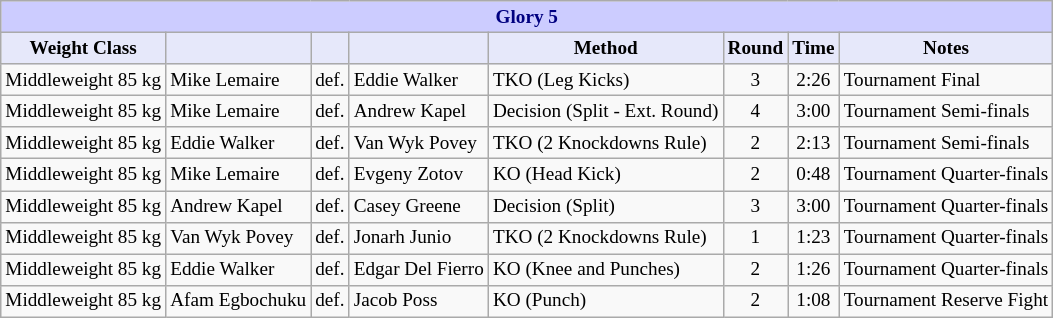<table class="wikitable" style="font-size: 80%;">
<tr>
<th colspan="8" style="background-color: #ccf; color: #000080; text-align: center;"><strong>Glory 5</strong></th>
</tr>
<tr>
<th colspan="1" style="background-color: #E6E8FA; color: #000000; text-align: center;">Weight Class</th>
<th colspan="1" style="background-color: #E6E8FA; color: #000000; text-align: center;"></th>
<th colspan="1" style="background-color: #E6E8FA; color: #000000; text-align: center;"></th>
<th colspan="1" style="background-color: #E6E8FA; color: #000000; text-align: center;"></th>
<th colspan="1" style="background-color: #E6E8FA; color: #000000; text-align: center;">Method</th>
<th colspan="1" style="background-color: #E6E8FA; color: #000000; text-align: center;">Round</th>
<th colspan="1" style="background-color: #E6E8FA; color: #000000; text-align: center;">Time</th>
<th colspan="1" style="background-color: #E6E8FA; color: #000000; text-align: center;">Notes</th>
</tr>
<tr>
<td>Middleweight 85 kg</td>
<td> Mike Lemaire</td>
<td align=center>def.</td>
<td> Eddie Walker</td>
<td>TKO (Leg Kicks)</td>
<td align=center>3</td>
<td align=center>2:26</td>
<td>Tournament Final</td>
</tr>
<tr>
<td>Middleweight 85 kg</td>
<td> Mike Lemaire</td>
<td align=center>def.</td>
<td> Andrew Kapel</td>
<td>Decision (Split - Ext. Round)</td>
<td align=center>4</td>
<td align=center>3:00</td>
<td>Tournament Semi-finals</td>
</tr>
<tr>
<td>Middleweight 85 kg</td>
<td> Eddie Walker</td>
<td align=center>def.</td>
<td> Van Wyk Povey</td>
<td>TKO (2 Knockdowns Rule)</td>
<td align=center>2</td>
<td align=center>2:13</td>
<td>Tournament Semi-finals</td>
</tr>
<tr>
<td>Middleweight 85 kg</td>
<td> Mike Lemaire</td>
<td align=center>def.</td>
<td> Evgeny Zotov</td>
<td>KO (Head Kick)</td>
<td align=center>2</td>
<td align=center>0:48</td>
<td>Tournament Quarter-finals</td>
</tr>
<tr>
<td>Middleweight 85 kg</td>
<td> Andrew Kapel</td>
<td align=center>def.</td>
<td> Casey Greene</td>
<td>Decision (Split)</td>
<td align=center>3</td>
<td align=center>3:00</td>
<td>Tournament Quarter-finals</td>
</tr>
<tr>
<td>Middleweight 85 kg</td>
<td> Van Wyk Povey</td>
<td align=center>def.</td>
<td> Jonarh Junio</td>
<td>TKO (2 Knockdowns Rule)</td>
<td align=center>1</td>
<td align=center>1:23</td>
<td>Tournament Quarter-finals</td>
</tr>
<tr>
<td>Middleweight 85 kg</td>
<td> Eddie Walker</td>
<td align=center>def.</td>
<td> Edgar Del Fierro</td>
<td>KO (Knee and Punches)</td>
<td align=center>2</td>
<td align=center>1:26</td>
<td>Tournament Quarter-finals</td>
</tr>
<tr>
<td>Middleweight 85 kg</td>
<td> Afam Egbochuku</td>
<td align=center>def.</td>
<td> Jacob Poss</td>
<td>KO (Punch)</td>
<td align=center>2</td>
<td align=center>1:08</td>
<td>Tournament Reserve Fight</td>
</tr>
</table>
